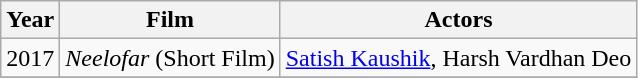<table class="wikitable sortable">
<tr>
<th>Year</th>
<th>Film</th>
<th>Actors</th>
</tr>
<tr>
<td>2017</td>
<td><em>Neelofar</em> (Short Film)</td>
<td><a href='#'>Satish Kaushik</a>, Harsh Vardhan Deo</td>
</tr>
<tr>
</tr>
</table>
